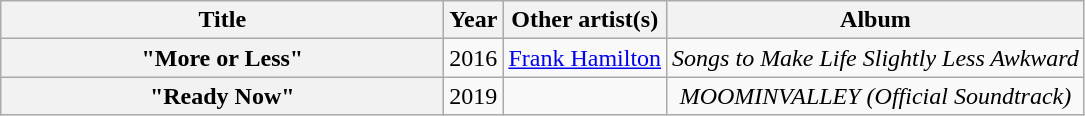<table class="wikitable plainrowheaders" style="text-align:center;">
<tr>
<th scope="col" rowspan="1" style="width:18em;">Title</th>
<th scope="col" rowspan="1" style="width:1em;">Year</th>
<th scope="col" rowspan="1">Other artist(s)</th>
<th scope="col" rowspan="1">Album</th>
</tr>
<tr>
<th scope="row">"More or Less"</th>
<td>2016</td>
<td><a href='#'>Frank Hamilton</a></td>
<td><em>Songs to Make Life Slightly Less Awkward</em></td>
</tr>
<tr>
<th scope="row">"Ready Now"</th>
<td>2019</td>
<td></td>
<td><em>MOOMINVALLEY (Official Soundtrack)</em></td>
</tr>
</table>
